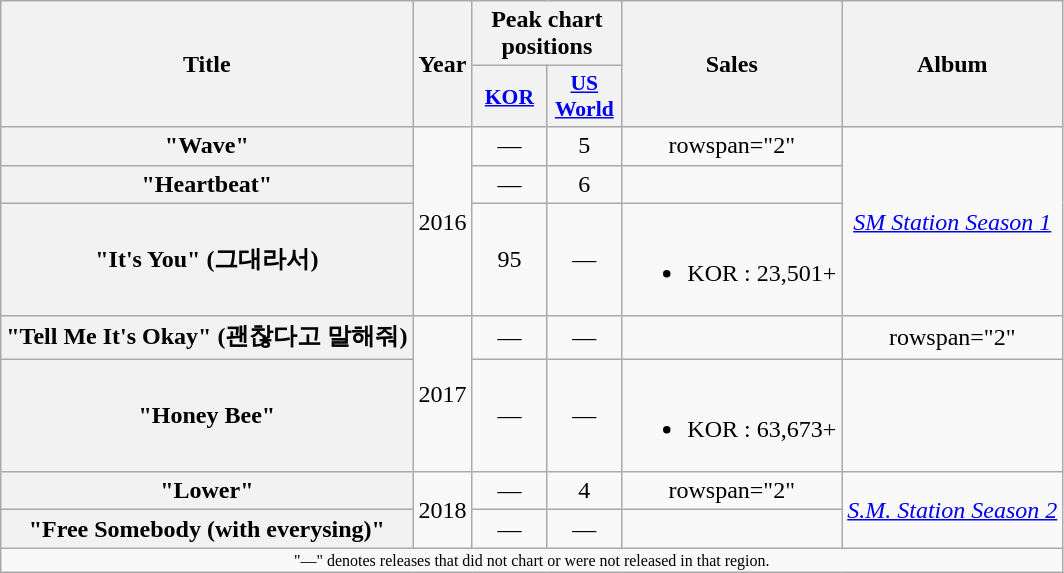<table class="wikitable plainrowheaders" style="text-align:center;">
<tr>
<th scope="col" rowspan="2">Title</th>
<th scope="col" rowspan="2">Year</th>
<th scope="col" colspan="2">Peak chart positions</th>
<th scope="col" rowspan="2">Sales</th>
<th scope="col" rowspan="2">Album</th>
</tr>
<tr>
<th scope="col" style="width:3em;font-size:90%;"><a href='#'>KOR</a><br></th>
<th scope="col" style="width:3em;font-size:90%;"><a href='#'>US<br>World</a><br></th>
</tr>
<tr>
<th scope=row>"Wave"<br></th>
<td rowspan="3">2016</td>
<td>—</td>
<td>5</td>
<td>rowspan="2" </td>
<td rowspan="3"><em><a href='#'>SM Station Season 1</a></em></td>
</tr>
<tr>
<th scope=row>"Heartbeat"<br></th>
<td>—</td>
<td>6</td>
</tr>
<tr>
<th scope=row>"It's You" (그대라서)<br></th>
<td>95</td>
<td>—</td>
<td><br><ul><li>KOR : 23,501+</li></ul></td>
</tr>
<tr>
<th scope=row>"Tell Me It's Okay" (괜찮다고 말해줘)<br></th>
<td rowspan="2">2017</td>
<td>—</td>
<td>—</td>
<td></td>
<td>rowspan="2" </td>
</tr>
<tr>
<th scope=row>"Honey Bee"<br></th>
<td>—</td>
<td>—</td>
<td><br><ul><li>KOR : 63,673+</li></ul></td>
</tr>
<tr>
<th scope=row>"Lower"<br></th>
<td rowspan="2">2018</td>
<td>—</td>
<td>4</td>
<td>rowspan="2" </td>
<td rowspan="2"><a href='#'><em>S.M. Station Season 2</em></a></td>
</tr>
<tr>
<th scope=row>"Free Somebody (with everysing)"<br></th>
<td>—</td>
<td>—</td>
</tr>
<tr>
<td colspan="6" style="font-size:8pt;">"—" denotes releases that did not chart or were not released in that region.</td>
</tr>
</table>
